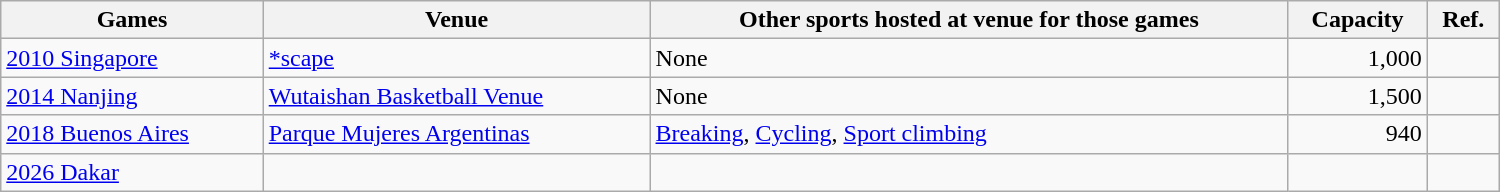<table class="wikitable sortable" width="1000px">
<tr>
<th>Games</th>
<th>Venue</th>
<th>Other sports hosted at venue for those games</th>
<th>Capacity</th>
<th>Ref.</th>
</tr>
<tr>
<td><a href='#'>2010 Singapore</a></td>
<td><a href='#'>*scape</a></td>
<td>None</td>
<td align="right">1,000</td>
<td align="center"></td>
</tr>
<tr>
<td><a href='#'>2014 Nanjing</a></td>
<td><a href='#'>Wutaishan Basketball Venue</a></td>
<td>None</td>
<td align="right">1,500</td>
<td align="center"></td>
</tr>
<tr>
<td><a href='#'>2018 Buenos Aires</a></td>
<td><a href='#'>Parque Mujeres Argentinas</a></td>
<td><a href='#'>Breaking</a>, <a href='#'>Cycling</a>, <a href='#'>Sport climbing</a></td>
<td align="right">940</td>
<td align="center"></td>
</tr>
<tr>
<td><a href='#'>2026 Dakar</a></td>
<td></td>
<td></td>
<td align="right"></td>
<td align="center"></td>
</tr>
</table>
